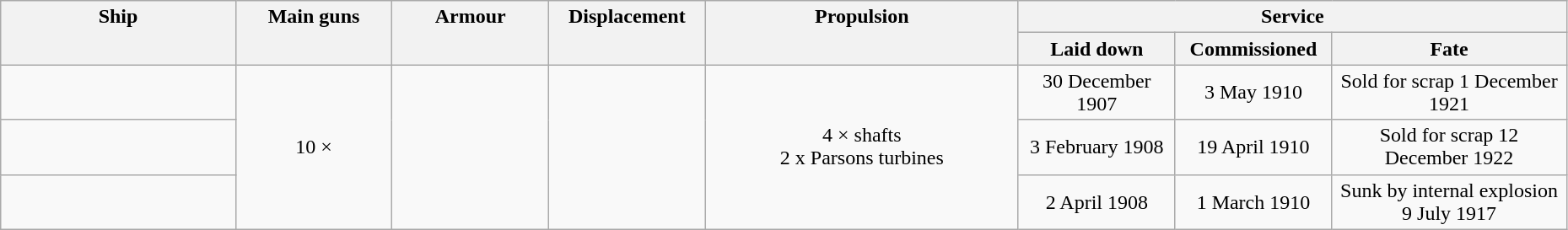<table class="wikitable" style="width:98%;">
<tr valign="top"|- valign="top">
<th style="width:15%; text-align:center;" rowspan="2">Ship</th>
<th style="width:10%; text-align:center;" rowspan="2">Main guns</th>
<th style="width:10%; text-align:center;" rowspan="2">Armour</th>
<th style="width:10%; text-align:center;" rowspan="2">Displacement</th>
<th style="width:20%; text-align:center;" rowspan="2">Propulsion</th>
<th style="width:40%; text-align:center;" colspan="3">Service</th>
</tr>
<tr valign="top">
<th style="width:10%; text-align:center;">Laid down</th>
<th style="width:10%; text-align:center;">Commissioned</th>
<th style="width:20%; text-align:center;">Fate</th>
</tr>
<tr valign="center">
<td align= center></td>
<td style="text-align:center;" rowspan=3>10 × </td>
<td style="text-align:center;" rowspan=3></td>
<td style="text-align:center;" rowspan=3></td>
<td align= center rowspan=3>4 × shafts<br>2 x Parsons turbines<br></td>
<td style="text-align:center;">30 December 1907</td>
<td style="text-align:center;">3 May 1910</td>
<td align= center>Sold for scrap 1 December 1921</td>
</tr>
<tr valign="center">
<td align= center></td>
<td style="text-align:center;">3 February 1908</td>
<td style="text-align:center;">19 April 1910</td>
<td align= center>Sold for scrap 12 December 1922</td>
</tr>
<tr valign="center">
<td align= center></td>
<td style="text-align:center;">2 April 1908</td>
<td style="text-align:center;">1 March 1910</td>
<td align= center>Sunk by internal explosion 9 July 1917</td>
</tr>
</table>
